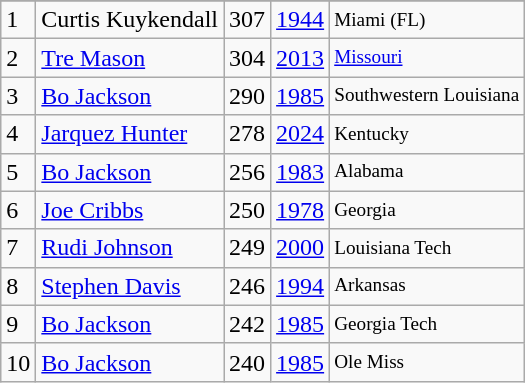<table class="wikitable">
<tr>
</tr>
<tr>
<td>1</td>
<td>Curtis Kuykendall</td>
<td>307</td>
<td><a href='#'>1944</a></td>
<td style="font-size:80%;">Miami (FL)</td>
</tr>
<tr>
<td>2</td>
<td><a href='#'>Tre Mason</a></td>
<td>304</td>
<td><a href='#'>2013</a></td>
<td style="font-size:80%;"><a href='#'>Missouri</a></td>
</tr>
<tr>
<td>3</td>
<td><a href='#'>Bo Jackson</a></td>
<td>290</td>
<td><a href='#'>1985</a></td>
<td style="font-size:80%;">Southwestern Louisiana</td>
</tr>
<tr>
<td>4</td>
<td><a href='#'>Jarquez Hunter</a></td>
<td>278</td>
<td><a href='#'>2024</a></td>
<td style="font-size:80%;">Kentucky</td>
</tr>
<tr>
<td>5</td>
<td><a href='#'>Bo Jackson</a></td>
<td>256</td>
<td><a href='#'>1983</a></td>
<td style="font-size:80%;">Alabama</td>
</tr>
<tr>
<td>6</td>
<td><a href='#'>Joe Cribbs</a></td>
<td>250</td>
<td><a href='#'>1978</a></td>
<td style="font-size:80%;">Georgia</td>
</tr>
<tr>
<td>7</td>
<td><a href='#'>Rudi Johnson</a></td>
<td>249</td>
<td><a href='#'>2000</a></td>
<td style="font-size:80%;">Louisiana Tech</td>
</tr>
<tr>
<td>8</td>
<td><a href='#'>Stephen Davis</a></td>
<td>246</td>
<td><a href='#'>1994</a></td>
<td style="font-size:80%;">Arkansas</td>
</tr>
<tr>
<td>9</td>
<td><a href='#'>Bo Jackson</a></td>
<td>242</td>
<td><a href='#'>1985</a></td>
<td style="font-size:80%;">Georgia Tech</td>
</tr>
<tr>
<td>10</td>
<td><a href='#'>Bo Jackson</a></td>
<td>240</td>
<td><a href='#'>1985</a></td>
<td style="font-size:80%;">Ole Miss</td>
</tr>
</table>
